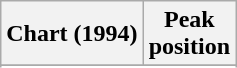<table class="wikitable sortable plainrowheaders" style="text-align:center">
<tr>
<th scope="col">Chart (1994)</th>
<th scope="col">Peak<br>position</th>
</tr>
<tr>
</tr>
<tr>
</tr>
<tr>
</tr>
<tr>
</tr>
<tr>
</tr>
<tr>
</tr>
</table>
